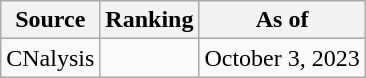<table class="wikitable" style="text-align:center">
<tr>
<th>Source</th>
<th>Ranking</th>
<th>As of</th>
</tr>
<tr>
<td align=left>CNalysis</td>
<td></td>
<td>October 3, 2023</td>
</tr>
</table>
